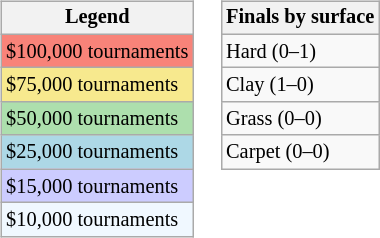<table>
<tr valign=top>
<td><br><table class=wikitable style="font-size:85%">
<tr>
<th>Legend</th>
</tr>
<tr style="background:#f88379;">
<td>$100,000 tournaments</td>
</tr>
<tr style="background:#f7e98e;">
<td>$75,000 tournaments</td>
</tr>
<tr style="background:#addfad;">
<td>$50,000 tournaments</td>
</tr>
<tr style="background:lightblue;">
<td>$25,000 tournaments</td>
</tr>
<tr style="background:#ccccff;">
<td>$15,000 tournaments</td>
</tr>
<tr style="background:#f0f8ff;">
<td>$10,000 tournaments</td>
</tr>
</table>
</td>
<td><br><table class=wikitable style="font-size:85%">
<tr>
<th>Finals by surface</th>
</tr>
<tr>
<td>Hard (0–1)</td>
</tr>
<tr>
<td>Clay (1–0)</td>
</tr>
<tr>
<td>Grass (0–0)</td>
</tr>
<tr>
<td>Carpet (0–0)</td>
</tr>
</table>
</td>
</tr>
</table>
